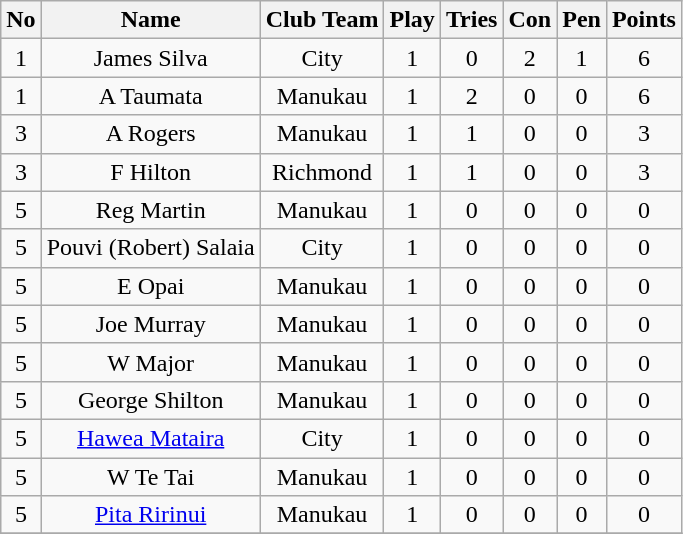<table class="wikitable sortable" style="text-align: center;">
<tr>
<th>No</th>
<th>Name</th>
<th>Club Team</th>
<th>Play</th>
<th>Tries</th>
<th>Con</th>
<th>Pen</th>
<th>Points</th>
</tr>
<tr>
<td>1</td>
<td>James Silva</td>
<td>City</td>
<td>1</td>
<td>0</td>
<td>2</td>
<td>1</td>
<td>6</td>
</tr>
<tr>
<td>1</td>
<td>A Taumata</td>
<td>Manukau</td>
<td>1</td>
<td>2</td>
<td>0</td>
<td>0</td>
<td>6</td>
</tr>
<tr>
<td>3</td>
<td>A Rogers</td>
<td>Manukau</td>
<td>1</td>
<td>1</td>
<td>0</td>
<td>0</td>
<td>3</td>
</tr>
<tr>
<td>3</td>
<td>F Hilton</td>
<td>Richmond</td>
<td>1</td>
<td>1</td>
<td>0</td>
<td>0</td>
<td>3</td>
</tr>
<tr>
<td>5</td>
<td>Reg Martin</td>
<td>Manukau</td>
<td>1</td>
<td>0</td>
<td>0</td>
<td>0</td>
<td>0</td>
</tr>
<tr>
<td>5</td>
<td>Pouvi (Robert) Salaia</td>
<td>City</td>
<td>1</td>
<td>0</td>
<td>0</td>
<td>0</td>
<td>0</td>
</tr>
<tr>
<td>5</td>
<td>E Opai</td>
<td>Manukau</td>
<td>1</td>
<td>0</td>
<td>0</td>
<td>0</td>
<td>0</td>
</tr>
<tr>
<td>5</td>
<td>Joe Murray</td>
<td>Manukau</td>
<td>1</td>
<td>0</td>
<td>0</td>
<td>0</td>
<td>0</td>
</tr>
<tr>
<td>5</td>
<td>W Major</td>
<td>Manukau</td>
<td>1</td>
<td>0</td>
<td>0</td>
<td>0</td>
<td>0</td>
</tr>
<tr>
<td>5</td>
<td>George Shilton</td>
<td>Manukau</td>
<td>1</td>
<td>0</td>
<td>0</td>
<td>0</td>
<td>0</td>
</tr>
<tr>
<td>5</td>
<td><a href='#'>Hawea Mataira</a></td>
<td>City</td>
<td>1</td>
<td>0</td>
<td>0</td>
<td>0</td>
<td>0</td>
</tr>
<tr>
<td>5</td>
<td>W Te Tai</td>
<td>Manukau</td>
<td>1</td>
<td>0</td>
<td>0</td>
<td>0</td>
<td>0</td>
</tr>
<tr>
<td>5</td>
<td><a href='#'>Pita Ririnui</a></td>
<td>Manukau</td>
<td>1</td>
<td>0</td>
<td>0</td>
<td>0</td>
<td>0</td>
</tr>
<tr>
</tr>
</table>
